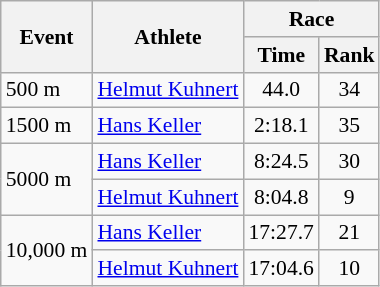<table class="wikitable" border="1" style="font-size:90%">
<tr>
<th rowspan=2>Event</th>
<th rowspan=2>Athlete</th>
<th colspan=2>Race</th>
</tr>
<tr>
<th>Time</th>
<th>Rank</th>
</tr>
<tr>
<td>500 m</td>
<td><a href='#'>Helmut Kuhnert</a></td>
<td align=center>44.0</td>
<td align=center>34</td>
</tr>
<tr>
<td>1500 m</td>
<td><a href='#'>Hans Keller</a></td>
<td align=center>2:18.1</td>
<td align=center>35</td>
</tr>
<tr>
<td rowspan=2>5000 m</td>
<td><a href='#'>Hans Keller</a></td>
<td align=center>8:24.5</td>
<td align=center>30</td>
</tr>
<tr>
<td><a href='#'>Helmut Kuhnert</a></td>
<td align=center>8:04.8</td>
<td align=center>9</td>
</tr>
<tr>
<td rowspan=2>10,000 m</td>
<td><a href='#'>Hans Keller</a></td>
<td align=center>17:27.7</td>
<td align=center>21</td>
</tr>
<tr>
<td><a href='#'>Helmut Kuhnert</a></td>
<td align=center>17:04.6</td>
<td align=center>10</td>
</tr>
</table>
